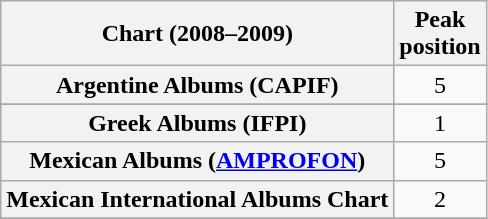<table class="wikitable sortable plainrowheaders" style="text-align:center">
<tr>
<th scope="col">Chart (2008–2009)</th>
<th scope="col">Peak<br> position</th>
</tr>
<tr>
<th scope="row">Argentine Albums (CAPIF)</th>
<td>5</td>
</tr>
<tr>
</tr>
<tr>
</tr>
<tr>
</tr>
<tr>
</tr>
<tr>
</tr>
<tr>
</tr>
<tr>
</tr>
<tr>
</tr>
<tr>
<th scope="row">Greek Albums (IFPI)</th>
<td>1</td>
</tr>
<tr>
<th scope="row">Mexican Albums (<a href='#'>AMPROFON</a>)</th>
<td>5</td>
</tr>
<tr>
<th scope="row">Mexican International Albums Chart</th>
<td>2</td>
</tr>
<tr>
</tr>
<tr>
</tr>
<tr>
</tr>
<tr>
</tr>
<tr>
</tr>
<tr>
</tr>
</table>
